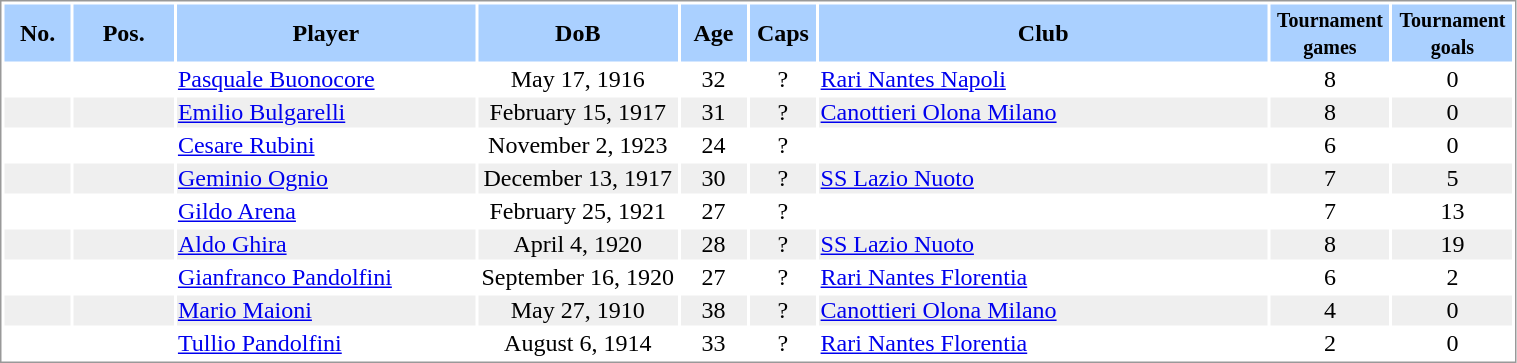<table border="0" width="80%" style="border: 1px solid #999; background-color:#FFFFFF; text-align:center">
<tr align="center" bgcolor="#AAD0FF">
<th width=4%>No.</th>
<th width=6%>Pos.</th>
<th width=18%>Player</th>
<th width=12%>DoB</th>
<th width=4%>Age</th>
<th width=4%>Caps</th>
<th width=27%>Club</th>
<th width=6%><small>Tournament<br>games</small></th>
<th width=6%><small>Tournament<br>goals</small></th>
</tr>
<tr>
<td></td>
<td></td>
<td align="left"><a href='#'>Pasquale Buonocore</a></td>
<td>May 17, 1916</td>
<td>32</td>
<td>?</td>
<td align="left"> <a href='#'>Rari Nantes Napoli</a></td>
<td>8</td>
<td>0</td>
</tr>
<tr bgcolor="#EFEFEF">
<td></td>
<td></td>
<td align="left"><a href='#'>Emilio Bulgarelli</a></td>
<td>February 15, 1917</td>
<td>31</td>
<td>?</td>
<td align="left"> <a href='#'>Canottieri Olona Milano</a></td>
<td>8</td>
<td>0</td>
</tr>
<tr>
<td></td>
<td></td>
<td align="left"><a href='#'>Cesare Rubini</a></td>
<td>November 2, 1923</td>
<td>24</td>
<td>?</td>
<td align="left"></td>
<td>6</td>
<td>0</td>
</tr>
<tr bgcolor="#EFEFEF">
<td></td>
<td></td>
<td align="left"><a href='#'>Geminio Ognio</a></td>
<td>December 13, 1917</td>
<td>30</td>
<td>?</td>
<td align="left"> <a href='#'>SS Lazio Nuoto</a></td>
<td>7</td>
<td>5</td>
</tr>
<tr>
<td></td>
<td></td>
<td align="left"><a href='#'>Gildo Arena</a></td>
<td>February 25, 1921</td>
<td>27</td>
<td>?</td>
<td align="left"></td>
<td>7</td>
<td>13</td>
</tr>
<tr bgcolor="#EFEFEF">
<td></td>
<td></td>
<td align="left"><a href='#'>Aldo Ghira</a></td>
<td>April 4, 1920</td>
<td>28</td>
<td>?</td>
<td align="left"> <a href='#'>SS Lazio Nuoto</a></td>
<td>8</td>
<td>19</td>
</tr>
<tr>
<td></td>
<td></td>
<td align="left"><a href='#'>Gianfranco Pandolfini</a></td>
<td>September 16, 1920</td>
<td>27</td>
<td>?</td>
<td align="left"> <a href='#'>Rari Nantes Florentia</a></td>
<td>6</td>
<td>2</td>
</tr>
<tr bgcolor="#EFEFEF">
<td></td>
<td></td>
<td align="left"><a href='#'>Mario Maioni</a></td>
<td>May 27, 1910</td>
<td>38</td>
<td>?</td>
<td align="left"> <a href='#'>Canottieri Olona Milano</a></td>
<td>4</td>
<td>0</td>
</tr>
<tr>
<td></td>
<td></td>
<td align="left"><a href='#'>Tullio Pandolfini</a></td>
<td>August 6, 1914</td>
<td>33</td>
<td>?</td>
<td align="left"> <a href='#'>Rari Nantes Florentia</a></td>
<td>2</td>
<td>0</td>
</tr>
</table>
